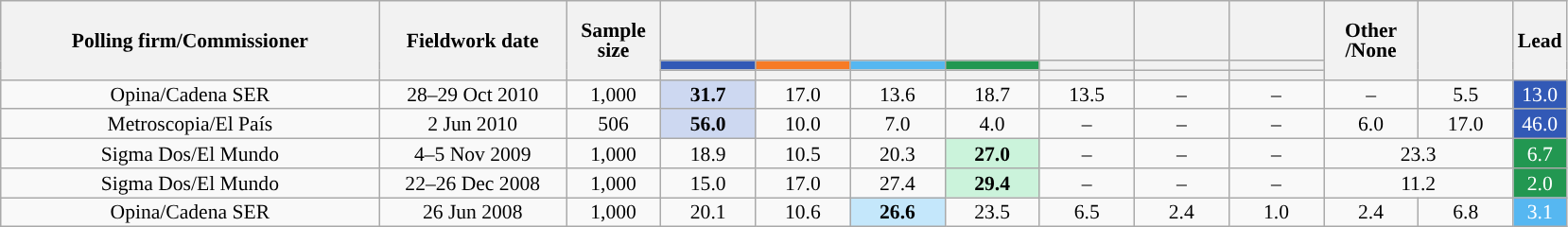<table class="wikitable collapsible collapsed" style="text-align:center; font-size:90%; line-height:14px;">
<tr style="height:42px;">
<th style="width:260px;" rowspan="3">Polling firm/Commissioner</th>
<th style="width:125px;" rowspan="3">Fieldwork date</th>
<th style="width:60px;" rowspan="3">Sample size</th>
<th style="width:60px;"></th>
<th style="width:60px;"></th>
<th style="width:60px;"></th>
<th style="width:60px;"></th>
<th style="width:60px;"></th>
<th style="width:60px;"></th>
<th style="width:60px;"></th>
<th style="width:60px;" rowspan="3">Other<br>/None</th>
<th style="width:60px;" rowspan="3"></th>
<th style="width:30px;" rowspan="3">Lead</th>
</tr>
<tr>
<th style="color:inherit;background:#3259B6;"></th>
<th style="color:inherit;background:#F77B25;"></th>
<th style="color:inherit;background:#56B7F1;"></th>
<th style="color:inherit;background:#229751;"></th>
<th style="color:inherit;background:"></th>
<th style="color:inherit;background:"></th>
<th style="color:inherit;background:"></th>
</tr>
<tr>
<th></th>
<th></th>
<th></th>
<th></th>
<th></th>
<th></th>
<th></th>
</tr>
<tr>
<td>Opina/Cadena SER</td>
<td>28–29 Oct 2010</td>
<td>1,000</td>
<td style="color:inherit;background:#CDD8F1;"><strong>31.7</strong></td>
<td>17.0</td>
<td>13.6</td>
<td>18.7</td>
<td>13.5</td>
<td>–</td>
<td>–</td>
<td>–</td>
<td>5.5</td>
<td style="color:inherit;background:#3259B6; color:white;">13.0</td>
</tr>
<tr>
<td>Metroscopia/El País</td>
<td>2 Jun 2010</td>
<td>506</td>
<td style="color:inherit;background:#CDD8F1;"><strong>56.0</strong></td>
<td>10.0</td>
<td>7.0</td>
<td>4.0</td>
<td>–</td>
<td>–</td>
<td>–</td>
<td>6.0</td>
<td>17.0</td>
<td style="color:inherit;background:#3259B6; color:white;">46.0</td>
</tr>
<tr>
<td>Sigma Dos/El Mundo</td>
<td>4–5 Nov 2009</td>
<td>1,000</td>
<td>18.9</td>
<td>10.5</td>
<td>20.3</td>
<td style="color:inherit;background:#CBF3DB;"><strong>27.0</strong></td>
<td>–</td>
<td>–</td>
<td>–</td>
<td colspan="2">23.3</td>
<td style="color:inherit;background:#229751; color:white;">6.7</td>
</tr>
<tr>
<td>Sigma Dos/El Mundo</td>
<td>22–26 Dec 2008</td>
<td>1,000</td>
<td>15.0</td>
<td>17.0</td>
<td>27.4</td>
<td style="color:inherit;background:#CBF3DB;"><strong>29.4</strong></td>
<td>–</td>
<td>–</td>
<td>–</td>
<td colspan="2">11.2</td>
<td style="color:inherit;background:#229751; color:white;">2.0</td>
</tr>
<tr>
<td>Opina/Cadena SER</td>
<td>26 Jun 2008</td>
<td>1,000</td>
<td>20.1</td>
<td>10.6</td>
<td style="color:inherit;background:#C4E7FB;"><strong>26.6</strong></td>
<td>23.5</td>
<td>6.5</td>
<td>2.4</td>
<td>1.0</td>
<td>2.4</td>
<td>6.8</td>
<td style="color:inherit;background:#56B7F1; color:white;">3.1</td>
</tr>
</table>
